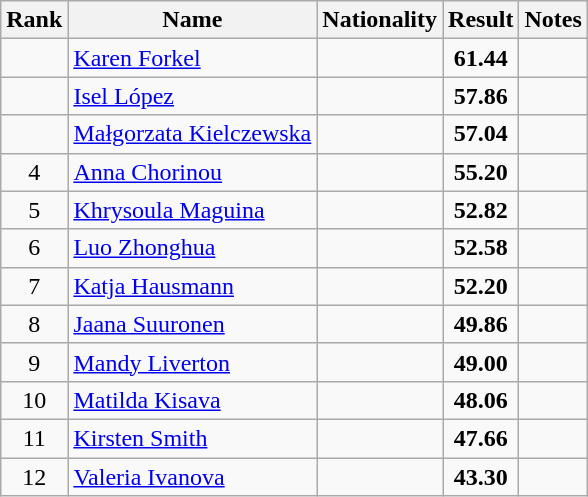<table class="wikitable sortable" style="text-align:center">
<tr>
<th>Rank</th>
<th>Name</th>
<th>Nationality</th>
<th>Result</th>
<th>Notes</th>
</tr>
<tr>
<td></td>
<td align=left><a href='#'>Karen Forkel</a></td>
<td align=left></td>
<td><strong>61.44</strong></td>
<td></td>
</tr>
<tr>
<td></td>
<td align=left><a href='#'>Isel López</a></td>
<td align=left></td>
<td><strong>57.86</strong></td>
<td></td>
</tr>
<tr>
<td></td>
<td align=left><a href='#'>Małgorzata Kielczewska</a></td>
<td align=left></td>
<td><strong>57.04</strong></td>
<td></td>
</tr>
<tr>
<td>4</td>
<td align=left><a href='#'>Anna Chorinou</a></td>
<td align=left></td>
<td><strong>55.20</strong></td>
<td></td>
</tr>
<tr>
<td>5</td>
<td align=left><a href='#'>Khrysoula Maguina</a></td>
<td align=left></td>
<td><strong>52.82</strong></td>
<td></td>
</tr>
<tr>
<td>6</td>
<td align=left><a href='#'>Luo Zhonghua</a></td>
<td align=left></td>
<td><strong>52.58</strong></td>
<td></td>
</tr>
<tr>
<td>7</td>
<td align=left><a href='#'>Katja Hausmann</a></td>
<td align=left></td>
<td><strong>52.20</strong></td>
<td></td>
</tr>
<tr>
<td>8</td>
<td align=left><a href='#'>Jaana Suuronen</a></td>
<td align=left></td>
<td><strong>49.86</strong></td>
<td></td>
</tr>
<tr>
<td>9</td>
<td align=left><a href='#'>Mandy Liverton</a></td>
<td align=left></td>
<td><strong>49.00</strong></td>
<td></td>
</tr>
<tr>
<td>10</td>
<td align=left><a href='#'>Matilda Kisava</a></td>
<td align=left></td>
<td><strong>48.06</strong></td>
<td></td>
</tr>
<tr>
<td>11</td>
<td align=left><a href='#'>Kirsten Smith</a></td>
<td align=left></td>
<td><strong>47.66</strong></td>
<td></td>
</tr>
<tr>
<td>12</td>
<td align=left><a href='#'>Valeria Ivanova</a></td>
<td align=left></td>
<td><strong>43.30</strong></td>
<td></td>
</tr>
</table>
